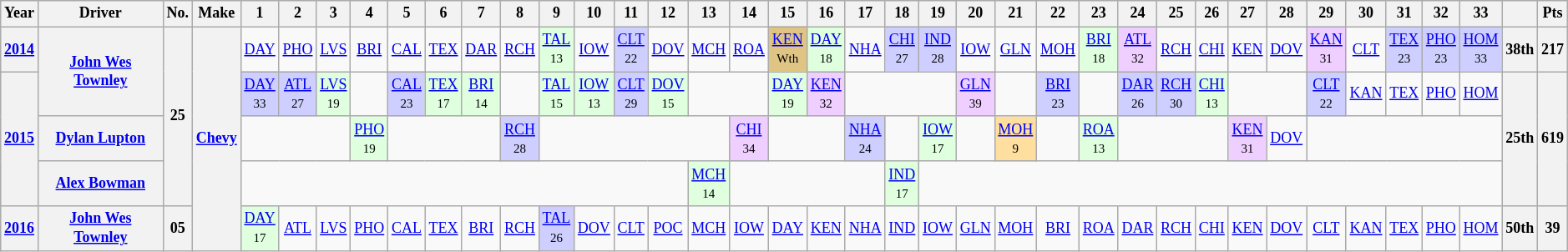<table class="wikitable" style="text-align:center; font-size:75%">
<tr>
<th>Year</th>
<th>Driver</th>
<th>No.</th>
<th>Make</th>
<th>1</th>
<th>2</th>
<th>3</th>
<th>4</th>
<th>5</th>
<th>6</th>
<th>7</th>
<th>8</th>
<th>9</th>
<th>10</th>
<th>11</th>
<th>12</th>
<th>13</th>
<th>14</th>
<th>15</th>
<th>16</th>
<th>17</th>
<th>18</th>
<th>19</th>
<th>20</th>
<th>21</th>
<th>22</th>
<th>23</th>
<th>24</th>
<th>25</th>
<th>26</th>
<th>27</th>
<th>28</th>
<th>29</th>
<th>30</th>
<th>31</th>
<th>32</th>
<th>33</th>
<th></th>
<th>Pts</th>
</tr>
<tr>
<th><a href='#'>2014</a></th>
<th rowspan=2><a href='#'>John Wes Townley</a></th>
<th rowspan=4>25</th>
<th rowspan=5><a href='#'>Chevy</a></th>
<td><a href='#'>DAY</a></td>
<td><a href='#'>PHO</a></td>
<td><a href='#'>LVS</a></td>
<td><a href='#'>BRI</a></td>
<td><a href='#'>CAL</a></td>
<td><a href='#'>TEX</a></td>
<td><a href='#'>DAR</a></td>
<td><a href='#'>RCH</a></td>
<td style="background:#DFFFDF;"><a href='#'>TAL</a><br><small>13</small></td>
<td><a href='#'>IOW</a></td>
<td style="background:#CFCFFF;"><a href='#'>CLT</a><br><small>22</small></td>
<td><a href='#'>DOV</a></td>
<td><a href='#'>MCH</a></td>
<td><a href='#'>ROA</a></td>
<td style="background:#DFC484;"><a href='#'>KEN</a><br><small>Wth</small></td>
<td style="background:#DFFFDF;"><a href='#'>DAY</a><br><small>18</small></td>
<td><a href='#'>NHA</a></td>
<td style="background:#CFCFFF;"><a href='#'>CHI</a><br><small>27</small></td>
<td style="background:#CFCFFF;"><a href='#'>IND</a><br><small>28</small></td>
<td><a href='#'>IOW</a></td>
<td><a href='#'>GLN</a></td>
<td><a href='#'>MOH</a></td>
<td style="background:#DFFFDF;"><a href='#'>BRI</a><br><small>18</small></td>
<td style="background:#EFCFFF;"><a href='#'>ATL</a><br><small>32</small></td>
<td><a href='#'>RCH</a></td>
<td><a href='#'>CHI</a></td>
<td><a href='#'>KEN</a></td>
<td><a href='#'>DOV</a></td>
<td style="background:#EFCFFF;"><a href='#'>KAN</a><br><small>31</small></td>
<td><a href='#'>CLT</a></td>
<td style="background:#CFCFFF;"><a href='#'>TEX</a><br><small>23</small></td>
<td style="background:#CFCFFF;"><a href='#'>PHO</a><br><small>23</small></td>
<td style="background:#CFCFFF;"><a href='#'>HOM</a><br><small>33</small></td>
<th>38th</th>
<th>217</th>
</tr>
<tr>
<th rowspan=3><a href='#'>2015</a></th>
<td style="background:#CFCFFF;"><a href='#'>DAY</a><br><small>33</small></td>
<td style="background:#CFCFFF;"><a href='#'>ATL</a><br><small>27</small></td>
<td style="background:#DFFFDF;"><a href='#'>LVS</a><br><small>19</small></td>
<td></td>
<td style="background:#CFCFFF;"><a href='#'>CAL</a><br><small>23</small></td>
<td style="background:#DFFFDF;"><a href='#'>TEX</a><br><small>17</small></td>
<td style="background:#DFFFDF;"><a href='#'>BRI</a><br><small>14</small></td>
<td></td>
<td style="background:#DFFFDF;"><a href='#'>TAL</a><br><small>15</small></td>
<td style="background:#DFFFDF;"><a href='#'>IOW</a><br><small>13</small></td>
<td style="background:#CFCFFF;"><a href='#'>CLT</a><br><small>29</small></td>
<td style="background:#DFFFDF;"><a href='#'>DOV</a><br><small>15</small></td>
<td colspan=2></td>
<td style="background:#DFFFDF;"><a href='#'>DAY</a><br><small>19</small></td>
<td style="background:#EFCFFF;"><a href='#'>KEN</a><br><small>32</small></td>
<td colspan=3></td>
<td style="background:#EFCFFF;"><a href='#'>GLN</a><br><small>39</small></td>
<td></td>
<td style="background:#CFCFFF;"><a href='#'>BRI</a><br><small>23</small></td>
<td></td>
<td style="background:#CFCFFF;"><a href='#'>DAR</a><br><small>26</small></td>
<td style="background:#CFCFFF;"><a href='#'>RCH</a><br><small>30</small></td>
<td style="background:#DFFFDF;"><a href='#'>CHI</a><br><small>13</small></td>
<td colspan=2></td>
<td style="background:#CFCFFF;"><a href='#'>CLT</a><br><small>22</small></td>
<td><a href='#'>KAN</a></td>
<td><a href='#'>TEX</a></td>
<td><a href='#'>PHO</a></td>
<td><a href='#'>HOM</a></td>
<th rowspan=3>25th</th>
<th rowspan=3>619</th>
</tr>
<tr>
<th><a href='#'>Dylan Lupton</a></th>
<td colspan=3></td>
<td style="background:#DFFFDF;"><a href='#'>PHO</a><br><small>19</small></td>
<td colspan=3></td>
<td style="background:#CFCFFF;"><a href='#'>RCH</a><br><small>28</small></td>
<td colspan=5></td>
<td style="background:#EFCFFF;"><a href='#'>CHI</a><br><small>34</small></td>
<td colspan=2></td>
<td style="background:#CFCFFF;"><a href='#'>NHA</a><br><small>24</small></td>
<td></td>
<td style="background:#DFFFDF;"><a href='#'>IOW</a><br><small>17</small></td>
<td></td>
<td style="background:#FFDF9F;"><a href='#'>MOH</a><br><small>9</small></td>
<td></td>
<td style="background:#DFFFDF;"><a href='#'>ROA</a><br><small>13</small></td>
<td colspan=3></td>
<td style="background:#EFCFFF;"><a href='#'>KEN</a><br><small>31</small></td>
<td><a href='#'>DOV</a></td>
<td colspan=5></td>
</tr>
<tr>
<th><a href='#'>Alex Bowman</a></th>
<td colspan=12></td>
<td style="background:#DFFFDF;"><a href='#'>MCH</a><br><small>14</small></td>
<td colspan=4></td>
<td style="background:#DFFFDF;"><a href='#'>IND</a><br><small>17</small></td>
<td colspan=15></td>
</tr>
<tr>
<th><a href='#'>2016</a></th>
<th><a href='#'>John Wes Townley</a></th>
<th>05</th>
<td style="background:#DFFFDF;"><a href='#'>DAY</a><br><small>17</small></td>
<td><a href='#'>ATL</a></td>
<td><a href='#'>LVS</a></td>
<td><a href='#'>PHO</a></td>
<td><a href='#'>CAL</a></td>
<td><a href='#'>TEX</a></td>
<td><a href='#'>BRI</a></td>
<td><a href='#'>RCH</a></td>
<td style="background:#CFCFFF;"><a href='#'>TAL</a><br><small>26</small></td>
<td><a href='#'>DOV</a></td>
<td><a href='#'>CLT</a></td>
<td><a href='#'>POC</a></td>
<td><a href='#'>MCH</a></td>
<td><a href='#'>IOW</a></td>
<td><a href='#'>DAY</a></td>
<td><a href='#'>KEN</a></td>
<td><a href='#'>NHA</a></td>
<td><a href='#'>IND</a></td>
<td><a href='#'>IOW</a></td>
<td><a href='#'>GLN</a></td>
<td><a href='#'>MOH</a></td>
<td><a href='#'>BRI</a></td>
<td><a href='#'>ROA</a></td>
<td><a href='#'>DAR</a></td>
<td><a href='#'>RCH</a></td>
<td><a href='#'>CHI</a></td>
<td><a href='#'>KEN</a></td>
<td><a href='#'>DOV</a></td>
<td><a href='#'>CLT</a></td>
<td><a href='#'>KAN</a></td>
<td><a href='#'>TEX</a></td>
<td><a href='#'>PHO</a></td>
<td><a href='#'>HOM</a></td>
<th>50th</th>
<th>39</th>
</tr>
</table>
